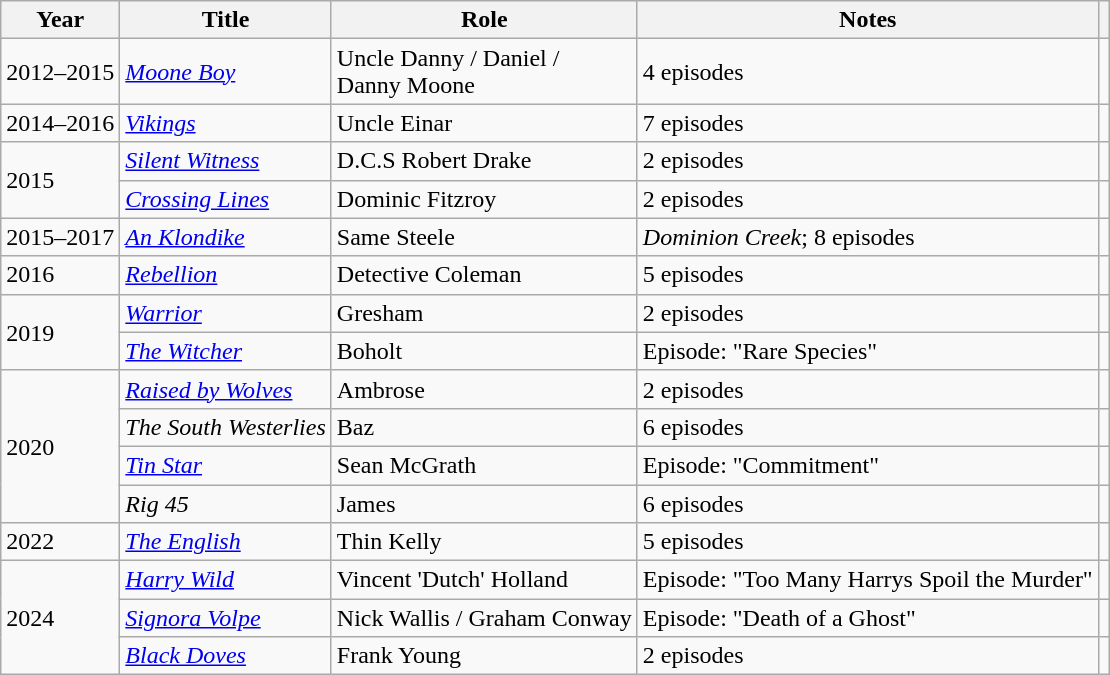<table class="wikitable sortable">
<tr>
<th>Year</th>
<th>Title</th>
<th>Role</th>
<th class="unsortable">Notes</th>
<th class="unsortable"></th>
</tr>
<tr>
<td>2012–2015</td>
<td><em><a href='#'>Moone Boy</a></em></td>
<td>Uncle Danny / Daniel /<br>Danny Moone</td>
<td>4 episodes</td>
<td></td>
</tr>
<tr>
<td>2014–2016</td>
<td><em><a href='#'>Vikings</a></em></td>
<td>Uncle Einar</td>
<td>7 episodes</td>
<td></td>
</tr>
<tr>
<td rowspan="2">2015</td>
<td><em><a href='#'>Silent Witness</a></em></td>
<td>D.C.S Robert Drake</td>
<td>2 episodes</td>
<td></td>
</tr>
<tr>
<td><em><a href='#'>Crossing Lines</a></em></td>
<td>Dominic Fitzroy</td>
<td>2 episodes</td>
<td></td>
</tr>
<tr>
<td>2015–2017</td>
<td><em><a href='#'>An Klondike</a></em></td>
<td>Same Steele</td>
<td> <em>Dominion Creek</em>; 8 episodes</td>
<td></td>
</tr>
<tr>
<td>2016</td>
<td><em><a href='#'>Rebellion</a></em></td>
<td>Detective Coleman</td>
<td>5 episodes</td>
<td></td>
</tr>
<tr>
<td rowspan="2">2019</td>
<td><em><a href='#'>Warrior</a></em></td>
<td>Gresham</td>
<td>2 episodes</td>
<td></td>
</tr>
<tr>
<td><em><a href='#'>The Witcher</a></em></td>
<td>Boholt</td>
<td>Episode: "Rare Species"</td>
<td></td>
</tr>
<tr>
<td rowspan="4">2020</td>
<td><em><a href='#'>Raised by Wolves</a></em></td>
<td>Ambrose</td>
<td>2 episodes</td>
<td></td>
</tr>
<tr>
<td><em>The South Westerlies</em></td>
<td>Baz</td>
<td>6 episodes</td>
<td></td>
</tr>
<tr>
<td><em><a href='#'>Tin Star</a></em></td>
<td>Sean McGrath</td>
<td>Episode: "Commitment"</td>
<td></td>
</tr>
<tr>
<td><em>Rig 45</em></td>
<td>James</td>
<td>6 episodes</td>
<td></td>
</tr>
<tr>
<td>2022</td>
<td><em><a href='#'>The English</a></em></td>
<td>Thin Kelly</td>
<td>5 episodes</td>
<td></td>
</tr>
<tr>
<td rowspan="3">2024</td>
<td><em><a href='#'>Harry Wild</a></em></td>
<td>Vincent 'Dutch' Holland</td>
<td>Episode: "Too Many Harrys Spoil the Murder"</td>
<td></td>
</tr>
<tr>
<td><em><a href='#'>Signora Volpe</a></em></td>
<td>Nick Wallis / Graham Conway</td>
<td>Episode: "Death of a Ghost"</td>
<td></td>
</tr>
<tr>
<td><em><a href='#'>Black Doves</a></em></td>
<td>Frank Young</td>
<td>2 episodes</td>
<td></td>
</tr>
</table>
